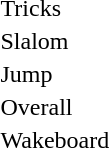<table>
<tr>
<td>Tricks <br></td>
<td></td>
<td></td>
<td></td>
</tr>
<tr>
<td>Slalom <br></td>
<td></td>
<td></td>
<td></td>
</tr>
<tr>
<td>Jump <br></td>
<td></td>
<td></td>
<td></td>
</tr>
<tr>
<td>Overall <br></td>
<td></td>
<td></td>
<td></td>
</tr>
<tr>
<td>Wakeboard <br></td>
<td></td>
<td></td>
<td></td>
</tr>
</table>
